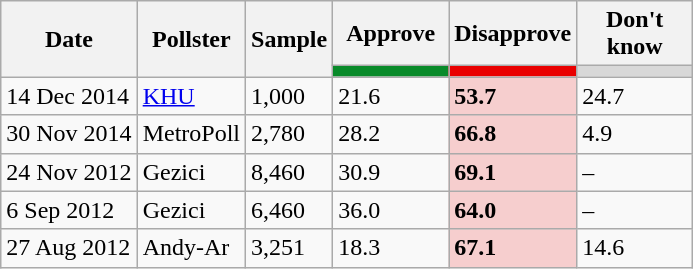<table class="wikitable sortable">
<tr>
<th rowspan="2">Date</th>
<th rowspan="2">Pollster</th>
<th rowspan="2">Sample</th>
<th style="width:70px;">Approve</th>
<th style="width:70px;">Disapprove</th>
<th style="width:70px;">Don't know</th>
</tr>
<tr>
<th style="background: #088A29" width:70px;"></th>
<th style="background: #E90000" width:70px;></th>
<th style="background: #d8d8d8" width:70px;></th>
</tr>
<tr>
<td>14 Dec 2014</td>
<td><a href='#'>KHU</a></td>
<td>1,000</td>
<td>21.6</td>
<td style="background: #F6CECE"><strong>53.7</strong></td>
<td>24.7</td>
</tr>
<tr>
<td>30 Nov 2014</td>
<td>MetroPoll</td>
<td>2,780</td>
<td>28.2</td>
<td style="background: #F6CECE"><strong>66.8</strong></td>
<td>4.9</td>
</tr>
<tr>
<td>24 Nov 2012</td>
<td>Gezici</td>
<td>8,460</td>
<td>30.9</td>
<td style="background: #F6CECE"><strong>69.1</strong></td>
<td>–</td>
</tr>
<tr>
<td>6 Sep 2012</td>
<td>Gezici</td>
<td>6,460</td>
<td>36.0</td>
<td style="background: #F6CECE"><strong>64.0</strong></td>
<td>–</td>
</tr>
<tr>
<td>27 Aug 2012</td>
<td>Andy-Ar</td>
<td>3,251</td>
<td>18.3</td>
<td style="background: #F6CECE"><strong>67.1</strong></td>
<td>14.6</td>
</tr>
</table>
